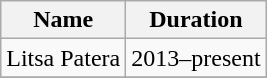<table class="wikitable">
<tr>
<th>Name</th>
<th>Duration</th>
</tr>
<tr>
<td>Litsa Patera</td>
<td>2013–present</td>
</tr>
<tr>
</tr>
</table>
